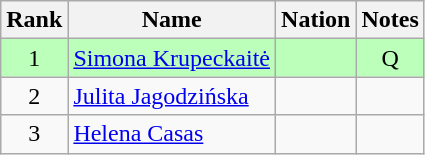<table class="wikitable sortable" style="text-align:center">
<tr>
<th>Rank</th>
<th>Name</th>
<th>Nation</th>
<th>Notes</th>
</tr>
<tr bgcolor=bbffbb>
<td>1</td>
<td align=left><a href='#'>Simona Krupeckaitė</a></td>
<td align=left></td>
<td>Q</td>
</tr>
<tr>
<td>2</td>
<td align=left><a href='#'>Julita Jagodzińska</a></td>
<td align=left></td>
<td></td>
</tr>
<tr>
<td>3</td>
<td align=left><a href='#'>Helena Casas</a></td>
<td align=left></td>
<td></td>
</tr>
</table>
